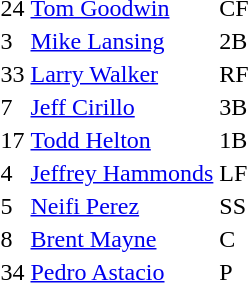<table>
<tr>
<td>24</td>
<td><a href='#'>Tom Goodwin</a></td>
<td>CF</td>
</tr>
<tr>
<td>3</td>
<td><a href='#'>Mike Lansing</a></td>
<td>2B</td>
</tr>
<tr>
<td>33</td>
<td><a href='#'>Larry Walker</a></td>
<td>RF</td>
</tr>
<tr>
<td>7</td>
<td><a href='#'>Jeff Cirillo</a></td>
<td>3B</td>
</tr>
<tr>
<td>17</td>
<td><a href='#'>Todd Helton</a></td>
<td>1B</td>
</tr>
<tr>
<td>4</td>
<td><a href='#'>Jeffrey Hammonds</a></td>
<td>LF</td>
</tr>
<tr>
<td>5</td>
<td><a href='#'>Neifi Perez</a></td>
<td>SS</td>
</tr>
<tr>
<td>8</td>
<td><a href='#'>Brent Mayne</a></td>
<td>C</td>
</tr>
<tr>
<td>34</td>
<td><a href='#'>Pedro Astacio</a></td>
<td>P</td>
</tr>
</table>
